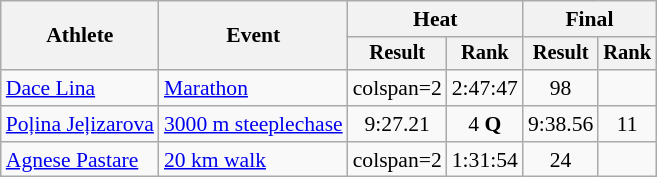<table class="wikitable" style="font-size:90%">
<tr>
<th rowspan="2">Athlete</th>
<th rowspan="2">Event</th>
<th colspan="2">Heat</th>
<th colspan="2">Final</th>
</tr>
<tr style="font-size:95%">
<th>Result</th>
<th>Rank</th>
<th>Result</th>
<th>Rank</th>
</tr>
<tr align=center>
<td align=left><a href='#'>Dace Lina</a></td>
<td align=left><a href='#'>Marathon</a></td>
<td>colspan=2 </td>
<td>2:47:47</td>
<td>98</td>
</tr>
<tr align=center>
<td align=left><a href='#'>Poļina Jeļizarova</a></td>
<td align=left><a href='#'>3000 m steeplechase</a></td>
<td>9:27.21</td>
<td>4 <strong>Q</strong></td>
<td>9:38.56</td>
<td>11</td>
</tr>
<tr align=center>
<td align=left><a href='#'>Agnese Pastare</a></td>
<td align=left><a href='#'>20 km walk</a></td>
<td>colspan=2 </td>
<td>1:31:54</td>
<td>24</td>
</tr>
</table>
